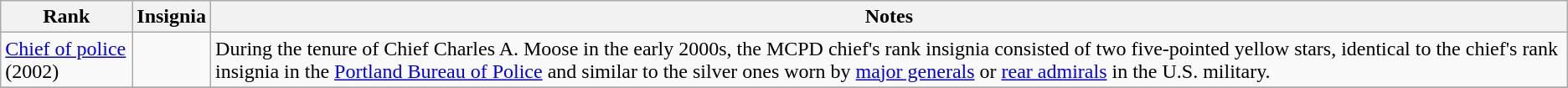<table border="1" cellspacing="2" cellpadding="5" style="border-collapse:collapse;" class="wikitable">
<tr>
<th>Rank</th>
<th>Insignia</th>
<th>Notes</th>
</tr>
<tr>
<td><a href='#'>Chief of police</a> (2002)</td>
<td></td>
<td>During the tenure of Chief Charles A. Moose in the early 2000s, the MCPD chief's rank insignia consisted of two five-pointed yellow stars, identical to the chief's rank insignia in the <a href='#'>Portland Bureau of Police</a> and similar to the silver ones worn by <a href='#'>major generals</a> or <a href='#'>rear admirals</a> in the U.S. military.</td>
</tr>
<tr>
</tr>
</table>
